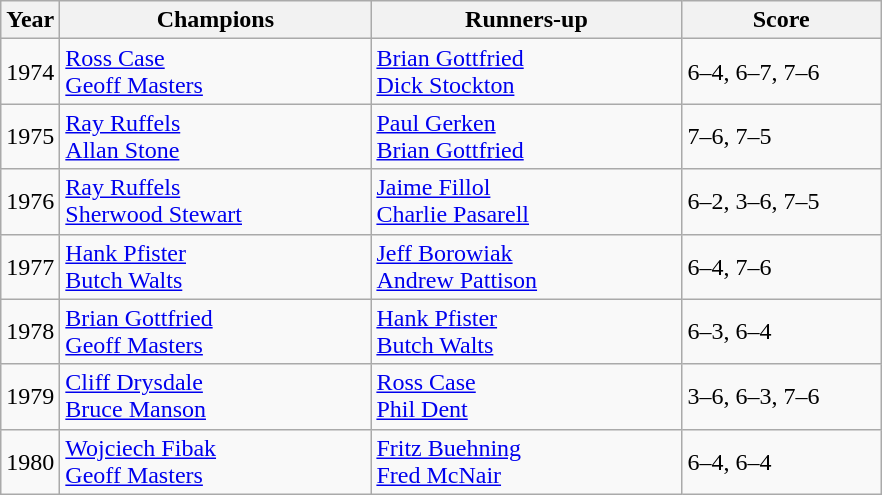<table class="wikitable">
<tr>
<th>Year</th>
<th width="200">Champions</th>
<th width="200">Runners-up</th>
<th width="125">Score</th>
</tr>
<tr>
<td>1974</td>
<td> <a href='#'>Ross Case</a><br> <a href='#'>Geoff Masters</a></td>
<td> <a href='#'>Brian Gottfried</a><br> <a href='#'>Dick Stockton</a></td>
<td>6–4, 6–7, 7–6</td>
</tr>
<tr>
<td>1975</td>
<td> <a href='#'>Ray Ruffels</a><br> <a href='#'>Allan Stone</a></td>
<td> <a href='#'>Paul Gerken</a><br> <a href='#'>Brian Gottfried</a></td>
<td>7–6, 7–5</td>
</tr>
<tr>
<td>1976</td>
<td> <a href='#'>Ray Ruffels</a><br> <a href='#'>Sherwood Stewart</a></td>
<td> <a href='#'>Jaime Fillol</a><br> <a href='#'>Charlie Pasarell</a></td>
<td>6–2, 3–6, 7–5</td>
</tr>
<tr>
<td>1977</td>
<td> <a href='#'>Hank Pfister</a><br> <a href='#'>Butch Walts</a></td>
<td> <a href='#'>Jeff Borowiak</a><br> <a href='#'>Andrew Pattison</a></td>
<td>6–4, 7–6</td>
</tr>
<tr>
<td>1978</td>
<td> <a href='#'>Brian Gottfried</a><br> <a href='#'>Geoff Masters</a></td>
<td> <a href='#'>Hank Pfister</a><br> <a href='#'>Butch Walts</a></td>
<td>6–3, 6–4</td>
</tr>
<tr>
<td>1979</td>
<td> <a href='#'>Cliff Drysdale</a><br> <a href='#'>Bruce Manson</a></td>
<td> <a href='#'>Ross Case</a><br> <a href='#'>Phil Dent</a></td>
<td>3–6, 6–3, 7–6</td>
</tr>
<tr>
<td>1980</td>
<td> <a href='#'>Wojciech Fibak</a><br> <a href='#'>Geoff Masters</a></td>
<td> <a href='#'>Fritz Buehning</a><br> <a href='#'>Fred McNair</a></td>
<td>6–4, 6–4</td>
</tr>
</table>
